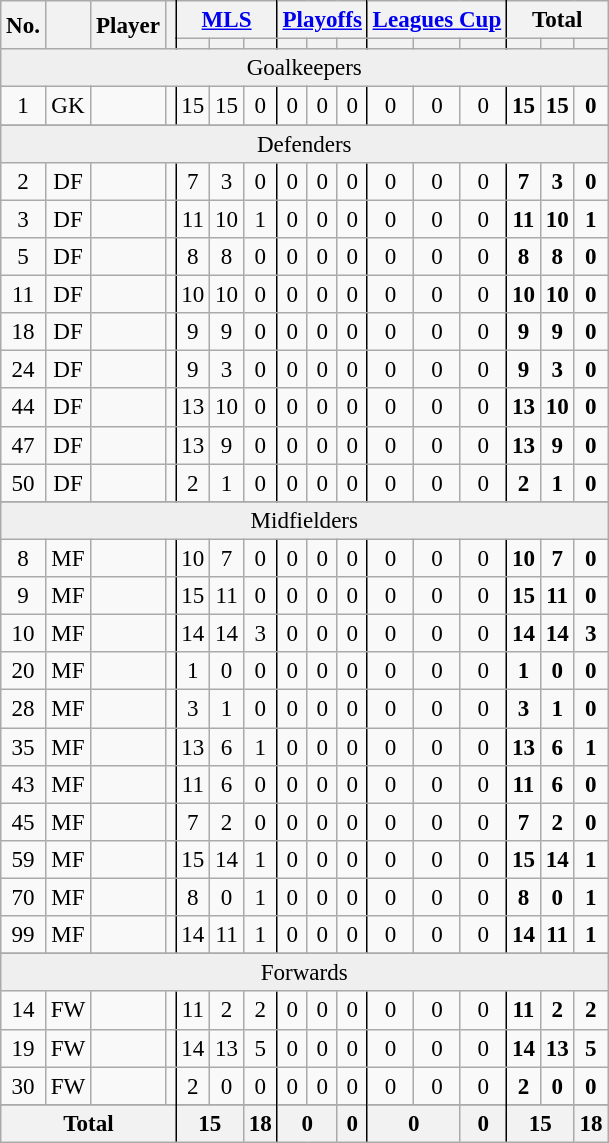<table class="wikitable mw-datatable sortable nowrap" style="text-align:center; font-size:96%;">
<tr>
<th rowspan="2">No.</th>
<th rowspan="2"></th>
<th rowspan="2">Player</th>
<th rowspan="2" style="border-right: 1pt black solid"></th>
<th colspan="3" style="border-right: 1pt black solid"><a href='#'>MLS</a></th>
<th colspan="3" style="border-right: 1pt black solid"><a href='#'>Playoffs</a></th>
<th colspan="3" style="border-right: 1pt black solid"><a href='#'>Leagues Cup</a></th>
<th colspan="3">Total</th>
</tr>
<tr>
<th></th>
<th></th>
<th style="border-right: 1pt black solid"></th>
<th></th>
<th></th>
<th style="border-right: 1pt black solid"></th>
<th></th>
<th></th>
<th style="border-right: 1pt black solid"></th>
<th></th>
<th></th>
<th></th>
</tr>
<tr bgcolor=efefef class="sortbottom">
<td colspan="16">Goalkeepers</td>
</tr>
<tr>
<td>1</td>
<td>GK</td>
<td style="text-align:left"></td>
<td style="border-right: 1pt black solid"></td>
<td>15</td>
<td>15</td>
<td style="border-right: 1pt black solid">0</td>
<td>0</td>
<td>0</td>
<td style="border-right: 1pt black solid">0</td>
<td>0</td>
<td>0</td>
<td style="border-right: 1pt black solid">0</td>
<td><strong>15</strong></td>
<td><strong>15</strong></td>
<td><strong>0</strong></td>
</tr>
<tr>
</tr>
<tr bgcolor=efefef class="sortbottom">
<td colspan="16">Defenders</td>
</tr>
<tr>
<td>2</td>
<td>DF</td>
<td style="text-align:left"></td>
<td style="border-right: 1pt black solid"></td>
<td>7</td>
<td>3</td>
<td style="border-right: 1pt black solid">0</td>
<td>0</td>
<td>0</td>
<td style="border-right: 1pt black solid">0</td>
<td>0</td>
<td>0</td>
<td style="border-right: 1pt black solid">0</td>
<td><strong>7</strong></td>
<td><strong>3</strong></td>
<td><strong>0</strong></td>
</tr>
<tr>
<td>3</td>
<td>DF</td>
<td style="text-align:left"></td>
<td style="border-right: 1pt black solid"></td>
<td>11</td>
<td>10</td>
<td style="border-right: 1pt black solid">1</td>
<td>0</td>
<td>0</td>
<td style="border-right: 1pt black solid">0</td>
<td>0</td>
<td>0</td>
<td style="border-right: 1pt black solid">0</td>
<td><strong>11</strong></td>
<td><strong>10</strong></td>
<td><strong>1</strong></td>
</tr>
<tr>
<td>5</td>
<td>DF</td>
<td style="text-align:left"></td>
<td style="border-right: 1pt black solid"></td>
<td>8</td>
<td>8</td>
<td style="border-right: 1pt black solid">0</td>
<td>0</td>
<td>0</td>
<td style="border-right: 1pt black solid">0</td>
<td>0</td>
<td>0</td>
<td style="border-right: 1pt black solid">0</td>
<td><strong>8</strong></td>
<td><strong>8</strong></td>
<td><strong>0</strong></td>
</tr>
<tr>
<td>11</td>
<td>DF</td>
<td style="text-align:left"></td>
<td style="border-right: 1pt black solid"></td>
<td>10</td>
<td>10</td>
<td style="border-right: 1pt black solid">0</td>
<td>0</td>
<td>0</td>
<td style="border-right: 1pt black solid">0</td>
<td>0</td>
<td>0</td>
<td style="border-right: 1pt black solid">0</td>
<td><strong>10</strong></td>
<td><strong>10</strong></td>
<td><strong>0</strong></td>
</tr>
<tr>
<td>18</td>
<td>DF</td>
<td style="text-align:left"></td>
<td style="border-right: 1pt black solid"></td>
<td>9</td>
<td>9</td>
<td style="border-right: 1pt black solid">0</td>
<td>0</td>
<td>0</td>
<td style="border-right: 1pt black solid">0</td>
<td>0</td>
<td>0</td>
<td style="border-right: 1pt black solid">0</td>
<td><strong>9</strong></td>
<td><strong>9</strong></td>
<td><strong>0</strong></td>
</tr>
<tr>
<td>24</td>
<td>DF</td>
<td style="text-align:left"></td>
<td style="border-right: 1pt black solid"></td>
<td>9</td>
<td>3</td>
<td style="border-right: 1pt black solid">0</td>
<td>0</td>
<td>0</td>
<td style="border-right: 1pt black solid">0</td>
<td>0</td>
<td>0</td>
<td style="border-right: 1pt black solid">0</td>
<td><strong>9</strong></td>
<td><strong>3</strong></td>
<td><strong>0</strong></td>
</tr>
<tr>
<td>44</td>
<td>DF</td>
<td style="text-align:left"></td>
<td style="border-right: 1pt black solid"></td>
<td>13</td>
<td>10</td>
<td style="border-right: 1pt black solid">0</td>
<td>0</td>
<td>0</td>
<td style="border-right: 1pt black solid">0</td>
<td>0</td>
<td>0</td>
<td style="border-right: 1pt black solid">0</td>
<td><strong>13</strong></td>
<td><strong>10</strong></td>
<td><strong>0</strong></td>
</tr>
<tr>
<td>47</td>
<td>DF</td>
<td style="text-align:left"></td>
<td style="border-right: 1pt black solid"></td>
<td>13</td>
<td>9</td>
<td style="border-right: 1pt black solid">0</td>
<td>0</td>
<td>0</td>
<td style="border-right: 1pt black solid">0</td>
<td>0</td>
<td>0</td>
<td style="border-right: 1pt black solid">0</td>
<td><strong>13</strong></td>
<td><strong>9</strong></td>
<td><strong>0</strong></td>
</tr>
<tr>
<td>50</td>
<td>DF</td>
<td style="text-align:left"></td>
<td style="border-right: 1pt black solid"></td>
<td>2</td>
<td>1</td>
<td style="border-right: 1pt black solid">0</td>
<td>0</td>
<td>0</td>
<td style="border-right: 1pt black solid">0</td>
<td>0</td>
<td>0</td>
<td style="border-right: 1pt black solid">0</td>
<td><strong>2</strong></td>
<td><strong>1</strong></td>
<td><strong>0</strong></td>
</tr>
<tr>
</tr>
<tr bgcolor=efefef class="sortbottom">
<td colspan="16">Midfielders</td>
</tr>
<tr>
<td>8</td>
<td>MF</td>
<td style="text-align:left"></td>
<td style="border-right: 1pt black solid"></td>
<td>10</td>
<td>7</td>
<td style="border-right: 1pt black solid">0</td>
<td>0</td>
<td>0</td>
<td style="border-right: 1pt black solid">0</td>
<td>0</td>
<td>0</td>
<td style="border-right: 1pt black solid">0</td>
<td><strong>10</strong></td>
<td><strong>7</strong></td>
<td><strong>0</strong></td>
</tr>
<tr>
<td>9</td>
<td>MF</td>
<td style="text-align:left"></td>
<td style="border-right: 1pt black solid"></td>
<td>15</td>
<td>11</td>
<td style="border-right: 1pt black solid">0</td>
<td>0</td>
<td>0</td>
<td style="border-right: 1pt black solid">0</td>
<td>0</td>
<td>0</td>
<td style="border-right: 1pt black solid">0</td>
<td><strong>15</strong></td>
<td><strong>11</strong></td>
<td><strong>0</strong></td>
</tr>
<tr>
<td>10</td>
<td>MF</td>
<td style="text-align:left"></td>
<td style="border-right: 1pt black solid"></td>
<td>14</td>
<td>14</td>
<td style="border-right: 1pt black solid">3</td>
<td>0</td>
<td>0</td>
<td style="border-right: 1pt black solid">0</td>
<td>0</td>
<td>0</td>
<td style="border-right: 1pt black solid">0</td>
<td><strong>14</strong></td>
<td><strong>14</strong></td>
<td><strong>3</strong></td>
</tr>
<tr>
<td>20</td>
<td>MF</td>
<td style="text-align:left"></td>
<td style="border-right: 1pt black solid"></td>
<td>1</td>
<td>0</td>
<td style="border-right: 1pt black solid">0</td>
<td>0</td>
<td>0</td>
<td style="border-right: 1pt black solid">0</td>
<td>0</td>
<td>0</td>
<td style="border-right: 1pt black solid">0</td>
<td><strong>1</strong></td>
<td><strong>0</strong></td>
<td><strong>0</strong></td>
</tr>
<tr>
<td>28</td>
<td>MF</td>
<td style="text-align:left"></td>
<td style="border-right: 1pt black solid"></td>
<td>3</td>
<td>1</td>
<td style="border-right: 1pt black solid">0</td>
<td>0</td>
<td>0</td>
<td style="border-right: 1pt black solid">0</td>
<td>0</td>
<td>0</td>
<td style="border-right: 1pt black solid">0</td>
<td><strong>3</strong></td>
<td><strong>1</strong></td>
<td><strong>0</strong></td>
</tr>
<tr>
<td>35</td>
<td>MF</td>
<td style="text-align:left"></td>
<td style="border-right: 1pt black solid"></td>
<td>13</td>
<td>6</td>
<td style="border-right: 1pt black solid">1</td>
<td>0</td>
<td>0</td>
<td style="border-right: 1pt black solid">0</td>
<td>0</td>
<td>0</td>
<td style="border-right: 1pt black solid">0</td>
<td><strong>13</strong></td>
<td><strong>6</strong></td>
<td><strong>1</strong></td>
</tr>
<tr>
<td>43</td>
<td>MF</td>
<td style="text-align:left"></td>
<td style="border-right: 1pt black solid"></td>
<td>11</td>
<td>6</td>
<td style="border-right: 1pt black solid">0</td>
<td>0</td>
<td>0</td>
<td style="border-right: 1pt black solid">0</td>
<td>0</td>
<td>0</td>
<td style="border-right: 1pt black solid">0</td>
<td><strong>11</strong></td>
<td><strong>6</strong></td>
<td><strong>0</strong></td>
</tr>
<tr>
<td>45</td>
<td>MF</td>
<td style="text-align:left"></td>
<td style="border-right: 1pt black solid"></td>
<td>7</td>
<td>2</td>
<td style="border-right: 1pt black solid">0</td>
<td>0</td>
<td>0</td>
<td style="border-right: 1pt black solid">0</td>
<td>0</td>
<td>0</td>
<td style="border-right: 1pt black solid">0</td>
<td><strong>7</strong></td>
<td><strong>2</strong></td>
<td><strong>0</strong></td>
</tr>
<tr>
<td>59</td>
<td>MF</td>
<td style="text-align:left"></td>
<td style="border-right: 1pt black solid"></td>
<td>15</td>
<td>14</td>
<td style="border-right: 1pt black solid">1</td>
<td>0</td>
<td>0</td>
<td style="border-right: 1pt black solid">0</td>
<td>0</td>
<td>0</td>
<td style="border-right: 1pt black solid">0</td>
<td><strong>15</strong></td>
<td><strong>14</strong></td>
<td><strong>1</strong></td>
</tr>
<tr>
<td>70</td>
<td>MF</td>
<td style="text-align:left"></td>
<td style="border-right: 1pt black solid"></td>
<td>8</td>
<td>0</td>
<td style="border-right: 1pt black solid">1</td>
<td>0</td>
<td>0</td>
<td style="border-right: 1pt black solid">0</td>
<td>0</td>
<td>0</td>
<td style="border-right: 1pt black solid">0</td>
<td><strong>8</strong></td>
<td><strong>0</strong></td>
<td><strong>1</strong></td>
</tr>
<tr>
<td>99</td>
<td>MF</td>
<td style="text-align:left"></td>
<td style="border-right: 1pt black solid"></td>
<td>14</td>
<td>11</td>
<td style="border-right: 1pt black solid">1</td>
<td>0</td>
<td>0</td>
<td style="border-right: 1pt black solid">0</td>
<td>0</td>
<td>0</td>
<td style="border-right: 1pt black solid">0</td>
<td><strong>14</strong></td>
<td><strong>11</strong></td>
<td><strong>1</strong></td>
</tr>
<tr>
</tr>
<tr bgcolor=efefef class="sortbottom">
<td colspan="16">Forwards</td>
</tr>
<tr>
<td>14</td>
<td>FW</td>
<td style="text-align:left"></td>
<td style="border-right: 1pt black solid"></td>
<td>11</td>
<td>2</td>
<td style="border-right: 1pt black solid">2</td>
<td>0</td>
<td>0</td>
<td style="border-right: 1pt black solid">0</td>
<td>0</td>
<td>0</td>
<td style="border-right: 1pt black solid">0</td>
<td><strong>11</strong></td>
<td><strong>2</strong></td>
<td><strong>2</strong></td>
</tr>
<tr>
<td>19</td>
<td>FW</td>
<td style="text-align:left"></td>
<td style="border-right: 1pt black solid"></td>
<td>14</td>
<td>13</td>
<td style="border-right: 1pt black solid">5</td>
<td>0</td>
<td>0</td>
<td style="border-right: 1pt black solid">0</td>
<td>0</td>
<td>0</td>
<td style="border-right: 1pt black solid">0</td>
<td><strong>14</strong></td>
<td><strong>13</strong></td>
<td><strong>5</strong></td>
</tr>
<tr>
<td>30</td>
<td>FW</td>
<td style="text-align:left"></td>
<td style="border-right: 1pt black solid"></td>
<td>2</td>
<td>0</td>
<td style="border-right: 1pt black solid">0</td>
<td>0</td>
<td>0</td>
<td style="border-right: 1pt black solid">0</td>
<td>0</td>
<td>0</td>
<td style="border-right: 1pt black solid">0</td>
<td><strong>2</strong></td>
<td><strong>0</strong></td>
<td><strong>0</strong></td>
</tr>
<tr>
</tr>
<tr class="sortbottom">
<th colspan=4 style="border-right: 1pt black solid">Total</th>
<th colspan=2>15</th>
<th style="border-right: 1pt black solid">18</th>
<th colspan=2>0</th>
<th style="border-right: 1pt black solid">0</th>
<th colspan=2>0</th>
<th style="border-right: 1pt black solid">0</th>
<th colspan=2>15</th>
<th>18</th>
</tr>
</table>
